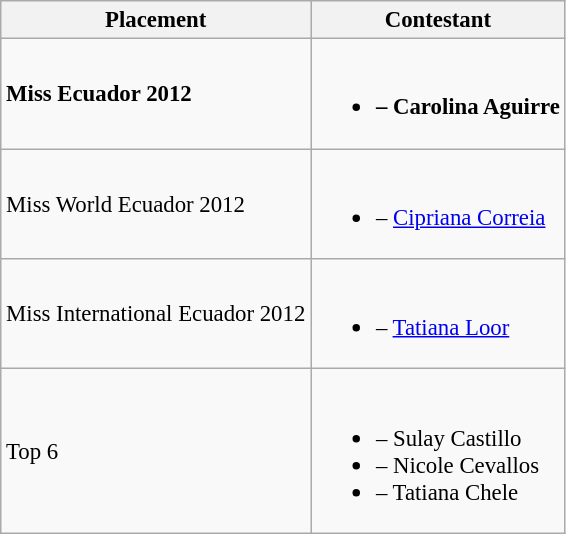<table class="wikitable sortable" style="font-size: 95%;">
<tr>
<th>Placement</th>
<th>Contestant</th>
</tr>
<tr>
<td><strong>Miss Ecuador 2012</strong></td>
<td><br><ul><li><strong> – Carolina Aguirre</strong></li></ul></td>
</tr>
<tr>
<td>Miss World Ecuador 2012</td>
<td><br><ul><li> – <a href='#'>Cipriana Correia</a></li></ul></td>
</tr>
<tr>
<td>Miss International Ecuador 2012</td>
<td><br><ul><li> – <a href='#'>Tatiana Loor</a></li></ul></td>
</tr>
<tr>
<td>Top 6</td>
<td><br><ul><li> – Sulay Castillo</li><li> – Nicole Cevallos</li><li> – Tatiana Chele</li></ul></td>
</tr>
</table>
